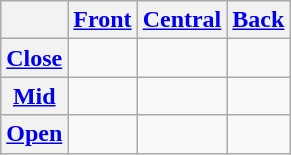<table class="wikitable" style="text-align:center">
<tr>
<th></th>
<th><a href='#'>Front</a></th>
<th><a href='#'>Central</a></th>
<th><a href='#'>Back</a></th>
</tr>
<tr>
<th><a href='#'>Close</a></th>
<td></td>
<td> </td>
<td></td>
</tr>
<tr>
<th><a href='#'>Mid</a></th>
<td></td>
<td> </td>
<td></td>
</tr>
<tr>
<th><a href='#'>Open</a></th>
<td></td>
<td></td>
<td></td>
</tr>
</table>
